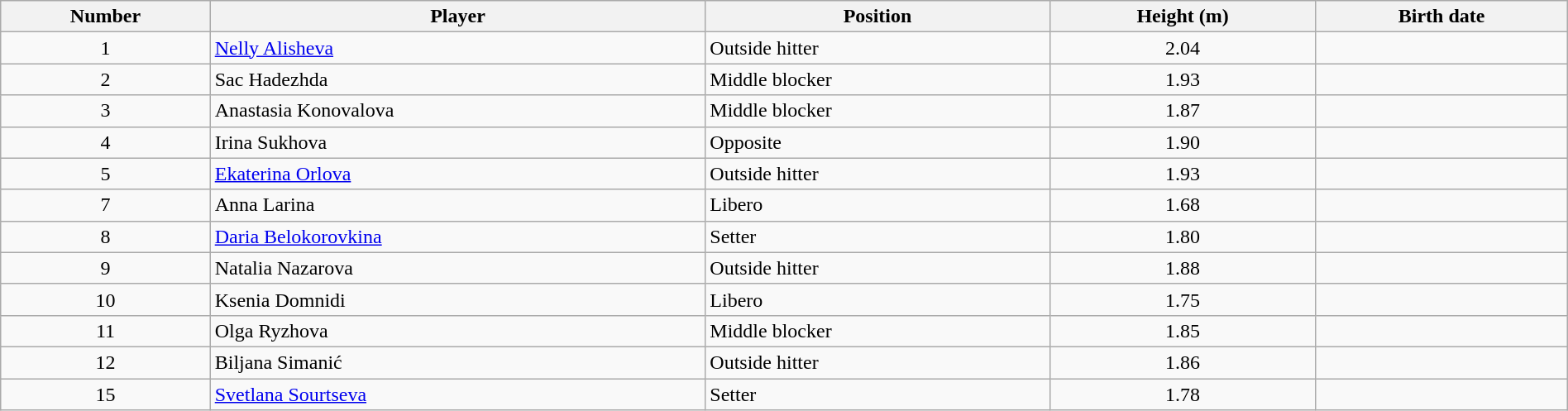<table class="wikitable" style="width:100%;">
<tr>
<th>Number</th>
<th>Player</th>
<th>Position</th>
<th>Height (m)</th>
<th>Birth date</th>
</tr>
<tr>
<td align=center>1</td>
<td> <a href='#'>Nelly Alisheva</a></td>
<td>Outside hitter</td>
<td align=center>2.04</td>
<td></td>
</tr>
<tr>
<td align=center>2</td>
<td> Sac Hadezhda</td>
<td>Middle blocker</td>
<td align=center>1.93</td>
<td></td>
</tr>
<tr>
<td align=center>3</td>
<td> Anastasia Konovalova</td>
<td>Middle blocker</td>
<td align=center>1.87</td>
<td></td>
</tr>
<tr>
<td align=center>4</td>
<td> Irina Sukhova</td>
<td>Opposite</td>
<td align=center>1.90</td>
<td></td>
</tr>
<tr>
<td align=center>5</td>
<td> <a href='#'>Ekaterina Orlova</a></td>
<td>Outside hitter</td>
<td align=center>1.93</td>
<td></td>
</tr>
<tr>
<td align=center>7</td>
<td> Anna Larina</td>
<td>Libero</td>
<td align=center>1.68</td>
<td></td>
</tr>
<tr>
<td align=center>8</td>
<td> <a href='#'>Daria Belokorovkina</a></td>
<td>Setter</td>
<td align=center>1.80</td>
<td></td>
</tr>
<tr>
<td align=center>9</td>
<td> Natalia Nazarova</td>
<td>Outside hitter</td>
<td align=center>1.88</td>
<td></td>
</tr>
<tr>
<td align=center>10</td>
<td> Ksenia Domnidi</td>
<td>Libero</td>
<td align=center>1.75</td>
<td></td>
</tr>
<tr>
<td align=center>11</td>
<td> Olga Ryzhova</td>
<td>Middle blocker</td>
<td align=center>1.85</td>
<td></td>
</tr>
<tr>
<td align=center>12</td>
<td> Biljana Simanić</td>
<td>Outside hitter</td>
<td align=center>1.86</td>
<td></td>
</tr>
<tr>
<td align=center>15</td>
<td> <a href='#'>Svetlana Sourtseva</a></td>
<td>Setter</td>
<td align=center>1.78</td>
<td></td>
</tr>
</table>
